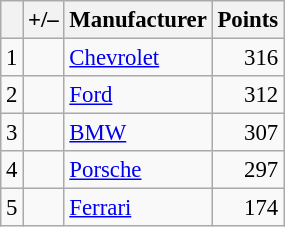<table class="wikitable" style="font-size: 95%;">
<tr>
<th scope="col"></th>
<th scope="col">+/–</th>
<th scope="col">Manufacturer</th>
<th scope="col">Points</th>
</tr>
<tr>
<td align=center>1</td>
<td align="left"></td>
<td> <a href='#'>Chevrolet</a></td>
<td align=right>316</td>
</tr>
<tr>
<td align=center>2</td>
<td align="left"></td>
<td> <a href='#'>Ford</a></td>
<td align=right>312</td>
</tr>
<tr>
<td align=center>3</td>
<td align="left"></td>
<td> <a href='#'>BMW</a></td>
<td align=right>307</td>
</tr>
<tr>
<td align=center>4</td>
<td align="left"></td>
<td> <a href='#'>Porsche</a></td>
<td align=right>297</td>
</tr>
<tr>
<td align=center>5</td>
<td align="left"></td>
<td> <a href='#'>Ferrari</a></td>
<td align=right>174</td>
</tr>
</table>
